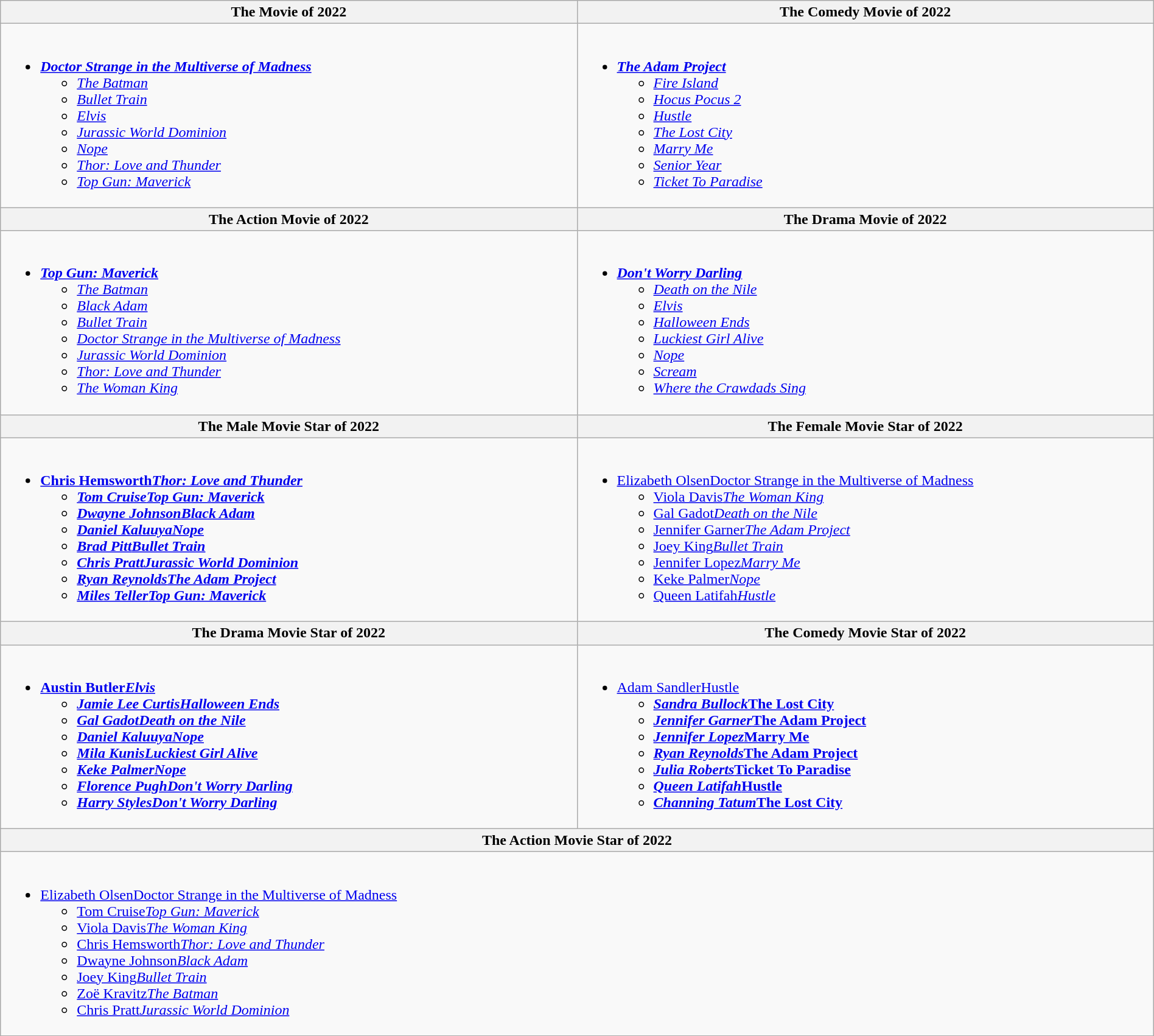<table class="wikitable" style="width:100%;">
<tr>
<th style="width:50%">The Movie of 2022</th>
<th style="width:50%">The Comedy Movie of 2022</th>
</tr>
<tr>
<td valign="top"><br><ul><li><strong><em><a href='#'>Doctor Strange in the Multiverse of Madness</a></em></strong><ul><li><em><a href='#'>The Batman</a></em></li><li><em><a href='#'>Bullet Train</a></em></li><li><em><a href='#'>Elvis</a></em></li><li><em><a href='#'>Jurassic World Dominion</a></em></li><li><em><a href='#'>Nope</a></em></li><li><em><a href='#'>Thor: Love and Thunder</a></em></li><li><em><a href='#'>Top Gun: Maverick</a></em></li></ul></li></ul></td>
<td valign="top"><br><ul><li><strong><em><a href='#'>The Adam Project</a></em></strong><ul><li><em><a href='#'>Fire Island</a></em></li><li><em><a href='#'>Hocus Pocus 2</a></em></li><li><em><a href='#'>Hustle</a></em></li><li><em><a href='#'>The Lost City</a></em></li><li><em><a href='#'>Marry Me</a></em></li><li><em><a href='#'>Senior Year</a></em></li><li><em><a href='#'>Ticket To Paradise</a></em></li></ul></li></ul></td>
</tr>
<tr>
<th style="width:50%">The Action Movie of 2022</th>
<th style="width:50%">The Drama Movie of 2022</th>
</tr>
<tr>
<td valign="top"><br><ul><li><strong><em><a href='#'>Top Gun: Maverick</a></em></strong><ul><li><em><a href='#'>The Batman</a></em></li><li><em><a href='#'>Black Adam</a></em></li><li><em><a href='#'>Bullet Train</a></em></li><li><em><a href='#'>Doctor Strange in the Multiverse of Madness</a></em></li><li><em><a href='#'>Jurassic World Dominion</a></em></li><li><em><a href='#'>Thor: Love and Thunder</a></em></li><li><em><a href='#'>The Woman King</a></em></li></ul></li></ul></td>
<td valign="top"><br><ul><li><strong><em><a href='#'>Don't Worry Darling</a></em></strong><ul><li><em><a href='#'>Death on the Nile</a></em></li><li><em><a href='#'>Elvis</a></em></li><li><em><a href='#'>Halloween Ends</a></em></li><li><em><a href='#'>Luckiest Girl Alive</a></em></li><li><em><a href='#'>Nope</a></em></li><li><em><a href='#'>Scream</a></em></li><li><em><a href='#'>Where the Crawdads Sing</a></em></li></ul></li></ul></td>
</tr>
<tr>
<th style="width:50%">The Male Movie Star of 2022</th>
<th style="width:50%">The Female Movie Star of 2022</th>
</tr>
<tr>
<td valign="top"><br><ul><li><strong><a href='#'>Chris Hemsworth</a><em><a href='#'>Thor: Love and Thunder</a><strong><em><ul><li><a href='#'>Tom Cruise</a></em><a href='#'>Top Gun: Maverick</a><em></li><li><a href='#'>Dwayne Johnson</a></em><a href='#'>Black Adam</a><em></li><li><a href='#'>Daniel Kaluuya</a></em><a href='#'>Nope</a><em></li><li><a href='#'>Brad Pitt</a></em><a href='#'>Bullet Train</a><em></li><li><a href='#'>Chris Pratt</a></em><a href='#'>Jurassic World Dominion</a><em></li><li><a href='#'>Ryan Reynolds</a></em><a href='#'>The Adam Project</a><em></li><li><a href='#'>Miles Teller</a></em><a href='#'>Top Gun: Maverick</a><em></li></ul></li></ul></td>
<td valign="top"><br><ul><li></strong><a href='#'>Elizabeth Olsen</a></em><a href='#'>Doctor Strange in the Multiverse of Madness</a></em></strong><ul><li><a href='#'>Viola Davis</a><em><a href='#'>The Woman King</a></em></li><li><a href='#'>Gal Gadot</a><em><a href='#'>Death on the Nile</a></em></li><li><a href='#'>Jennifer Garner</a><em><a href='#'>The Adam Project</a></em></li><li><a href='#'>Joey King</a><em><a href='#'>Bullet Train</a></em></li><li><a href='#'>Jennifer Lopez</a><em><a href='#'>Marry Me</a></em></li><li><a href='#'>Keke Palmer</a><em><a href='#'>Nope</a></em></li><li><a href='#'>Queen Latifah</a><em><a href='#'>Hustle</a></em></li></ul></li></ul></td>
</tr>
<tr>
<th style="width:50%">The Drama Movie Star of 2022</th>
<th style="width:50%">The Comedy Movie Star of 2022</th>
</tr>
<tr>
<td valign="top"><br><ul><li><strong><a href='#'>Austin Butler</a><em><a href='#'>Elvis</a><strong><em><ul><li><a href='#'>Jamie Lee Curtis</a></em><a href='#'>Halloween Ends</a><em></li><li><a href='#'>Gal Gadot</a></em><a href='#'>Death on the Nile</a><em></li><li><a href='#'>Daniel Kaluuya</a></em><a href='#'>Nope</a><em></li><li><a href='#'>Mila Kunis</a></em><a href='#'>Luckiest Girl Alive</a><em></li><li><a href='#'>Keke Palmer</a></em><a href='#'>Nope</a><em></li><li><a href='#'>Florence Pugh</a></em><a href='#'>Don't Worry Darling</a><em></li><li><a href='#'>Harry Styles</a></em><a href='#'>Don't Worry Darling</a><em></li></ul></li></ul></td>
<td valign="top"><br><ul><li></strong><a href='#'>Adam Sandler</a><strong></em><a href='#'></strong>Hustle<strong></a><em><ul><li><a href='#'>Sandra Bullock</a></em><a href='#'>The Lost City</a><em></li><li><a href='#'>Jennifer Garner</a></em><a href='#'>The Adam Project</a><em></li><li><a href='#'>Jennifer Lopez</a></em><a href='#'>Marry Me</a><em></li><li><a href='#'>Ryan Reynolds</a></em><a href='#'>The Adam Project</a><em></li><li><a href='#'>Julia Roberts</a></em><a href='#'>Ticket To Paradise</a><em></li><li><a href='#'>Queen Latifah</a></em><a href='#'>Hustle</a><em></li><li><a href='#'>Channing Tatum</a></em><a href='#'>The Lost City</a><em></li></ul></li></ul></td>
</tr>
<tr>
<th style="width:50%" colspan="2">The Action Movie Star of 2022</th>
</tr>
<tr>
<td valign="top" colspan="2"><br><ul><li></strong><a href='#'>Elizabeth Olsen</a></em><a href='#'>Doctor Strange in the Multiverse of Madness</a></em></strong><ul><li><a href='#'>Tom Cruise</a><em><a href='#'>Top Gun: Maverick</a></em></li><li><a href='#'>Viola Davis</a><em><a href='#'>The Woman King</a></em></li><li><a href='#'>Chris Hemsworth</a><em><a href='#'>Thor: Love and Thunder</a></em></li><li><a href='#'>Dwayne Johnson</a><em><a href='#'>Black Adam</a></em></li><li><a href='#'>Joey King</a><em><a href='#'>Bullet Train</a></em></li><li><a href='#'>Zoë Kravitz</a><em><a href='#'>The Batman</a></em></li><li><a href='#'>Chris Pratt</a><em><a href='#'>Jurassic World Dominion</a></em></li></ul></li></ul></td>
</tr>
</table>
